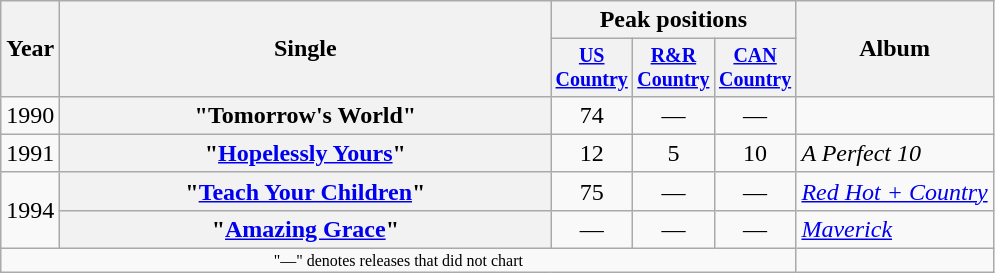<table class="wikitable plainrowheaders" style="text-align:center;">
<tr>
<th rowspan="2">Year</th>
<th rowspan="2" style="width:20em;">Single</th>
<th colspan="3">Peak positions</th>
<th rowspan="2">Album</th>
</tr>
<tr style="font-size:smaller;">
<th width="40"><a href='#'>US Country</a><br></th>
<th width="40"><a href='#'>R&R Country</a><br></th>
<th width="40"><a href='#'>CAN Country</a><br></th>
</tr>
<tr>
<td>1990</td>
<th scope="row">"Tomorrow's World"</th>
<td>74</td>
<td>—</td>
<td>—</td>
<td></td>
</tr>
<tr>
<td>1991</td>
<th scope="row">"<a href='#'>Hopelessly Yours</a>"<br></th>
<td>12</td>
<td>5</td>
<td>10</td>
<td align="left"><em>A Perfect 10</em></td>
</tr>
<tr>
<td rowspan="2">1994</td>
<th scope="row">"<a href='#'>Teach Your Children</a>" </th>
<td>75</td>
<td>—</td>
<td>—</td>
<td align="left"><em><a href='#'>Red Hot + Country</a></em></td>
</tr>
<tr>
<th scope="row">"<a href='#'>Amazing Grace</a>" </th>
<td>—</td>
<td>—</td>
<td>—</td>
<td align="left"><em><a href='#'>Maverick</a></em></td>
</tr>
<tr>
<td colspan="5" style="font-size:8pt">"—" denotes releases that did not chart</td>
</tr>
</table>
